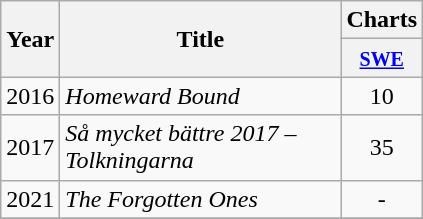<table class="wikitable">
<tr>
<th style="text-align:center;" rowspan="2">Year</th>
<th rowspan="2" style="text-align:center; width:180px;">Title</th>
<th style="text-align:center;">Charts</th>
</tr>
<tr>
<th width="20"><small><a href='#'>SWE</a></small><br></th>
</tr>
<tr>
<td style="text-align:center;">2016</td>
<td><em>Homeward Bound</em></td>
<td style="text-align:center;">10</td>
</tr>
<tr>
<td style="text-align:center;">2017</td>
<td><em>Så mycket bättre 2017 – Tolkningarna</em></td>
<td style="text-align:center;">35<br></td>
</tr>
<tr>
<td style="text-align:center;">2021</td>
<td><em>The Forgotten Ones</em></td>
<td style="text-align:center;">-</td>
</tr>
<tr>
</tr>
</table>
